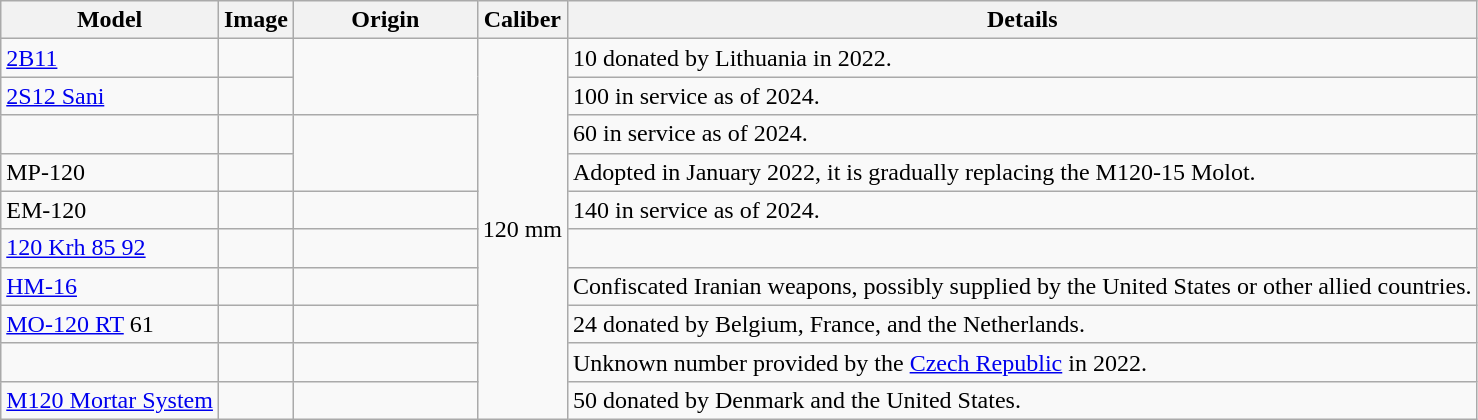<table class="wikitable sortable">
<tr>
<th>Model</th>
<th>Image</th>
<th style="width:115px;">Origin</th>
<th>Caliber</th>
<th>Details</th>
</tr>
<tr>
<td><a href='#'>2B11</a></td>
<td></td>
<td rowspan="2"></td>
<td rowspan="10">120 mm</td>
<td>10 donated by Lithuania in 2022.</td>
</tr>
<tr>
<td><a href='#'>2S12 Sani</a></td>
<td></td>
<td>100 in service as of 2024.</td>
</tr>
<tr>
<td></td>
<td></td>
<td rowspan="2"></td>
<td>60 in service as of 2024.</td>
</tr>
<tr>
<td>MP-120</td>
<td></td>
<td>Adopted in January 2022, it is gradually replacing the M120-15 Molot.</td>
</tr>
<tr>
<td>EM-120</td>
<td></td>
<td></td>
<td>140 in service as of 2024.</td>
</tr>
<tr>
<td><a href='#'>120 Krh 85 92</a></td>
<td></td>
<td></td>
<td></td>
</tr>
<tr>
<td><a href='#'>HM-16</a></td>
<td></td>
<td></td>
<td>Confiscated Iranian weapons, possibly supplied by the United States or other allied countries.</td>
</tr>
<tr>
<td><a href='#'>MO-120 RT</a> 61</td>
<td></td>
<td></td>
<td>24 donated by Belgium, France, and the Netherlands.</td>
</tr>
<tr>
<td></td>
<td></td>
<td></td>
<td>Unknown number provided by the <a href='#'>Czech Republic</a> in 2022.</td>
</tr>
<tr>
<td><a href='#'>M120 Mortar System</a></td>
<td></td>
<td> <br> </td>
<td>50 donated by Denmark and the United States.</td>
</tr>
</table>
